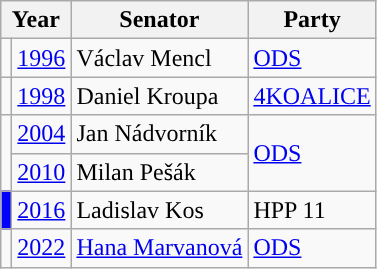<table class="wikitable">
<tr>
<th colspan="2">Year</th>
<th>Senator</th>
<th>Party</th>
</tr>
<tr>
<td style="background-color:"></td>
<td><a href='#'>1996</a></td>
<td>Václav Mencl</td>
<td><a href='#'>ODS</a></td>
</tr>
<tr>
<td style="background-color:"></td>
<td><a href='#'>1998</a></td>
<td>Daniel Kroupa</td>
<td><a href='#'>4KOALICE</a></td>
</tr>
<tr>
<td rowspan="2" style="background-color:"></td>
<td><a href='#'>2004</a></td>
<td>Jan Nádvorník</td>
<td rowspan="2"><a href='#'>ODS</a></td>
</tr>
<tr>
<td><a href='#'>2010</a></td>
<td>Milan Pešák</td>
</tr>
<tr>
<td style="background-color:blue"></td>
<td><a href='#'>2016</a></td>
<td>Ladislav Kos</td>
<td>HPP 11</td>
</tr>
<tr>
<td style="background-color:"></td>
<td><a href='#'>2022</a></td>
<td><a href='#'>Hana Marvanová</a></td>
<td><a href='#'>ODS</a></td>
</tr>
</table>
